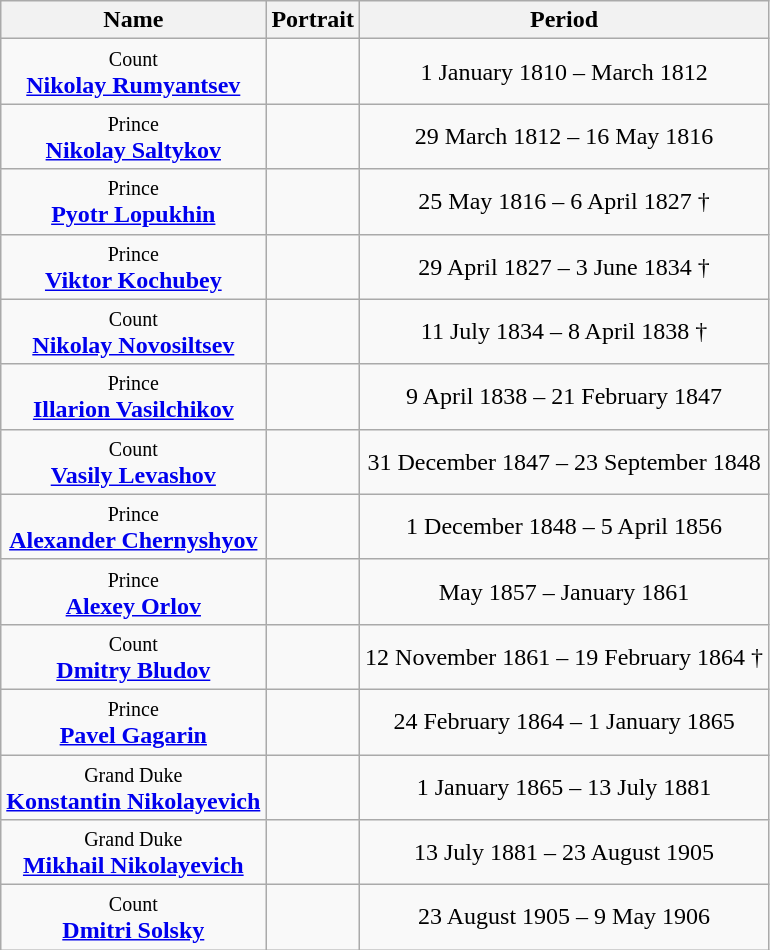<table class="wikitable" style="text-align:center">
<tr>
<th>Name</th>
<th>Portrait</th>
<th>Period</th>
</tr>
<tr>
<td><small>Count</small><br><strong><a href='#'>Nikolay Rumyantsev</a></strong></td>
<td></td>
<td>1 January 1810 – March 1812</td>
</tr>
<tr>
<td><small>Prince</small><br><strong><a href='#'>Nikolay Saltykov</a></strong></td>
<td></td>
<td>29 March 1812 – 16 May 1816</td>
</tr>
<tr>
<td><small>Prince</small><br><strong><a href='#'>Pyotr Lopukhin</a></strong></td>
<td></td>
<td>25 May 1816 – 6 April 1827 †</td>
</tr>
<tr>
<td><small>Prince</small><br><strong><a href='#'>Viktor Kochubey</a></strong></td>
<td></td>
<td>29 April 1827 – 3 June 1834 †</td>
</tr>
<tr>
<td><small>Count</small><br><strong><a href='#'>Nikolay Novosiltsev</a></strong></td>
<td></td>
<td>11 July 1834 – 8 April 1838 †</td>
</tr>
<tr>
<td><small>Prince</small><br><strong><a href='#'>Illarion Vasilchikov</a></strong></td>
<td></td>
<td>9 April 1838 – 21 February 1847</td>
</tr>
<tr>
<td><small>Count</small><br><strong><a href='#'>Vasily Levashov</a></strong></td>
<td></td>
<td>31 December 1847 – 23 September 1848</td>
</tr>
<tr>
<td><small>Prince</small><br><strong><a href='#'>Alexander Chernyshyov</a></strong></td>
<td></td>
<td>1 December 1848 – 5 April 1856</td>
</tr>
<tr>
<td><small>Prince</small><br><strong><a href='#'>Alexey Orlov</a></strong></td>
<td></td>
<td>May 1857 – January 1861</td>
</tr>
<tr>
<td><small>Count</small><br><strong><a href='#'>Dmitry Bludov</a></strong></td>
<td></td>
<td>12 November 1861 – 19 February 1864 †</td>
</tr>
<tr>
<td><small>Prince</small><br><strong><a href='#'>Pavel Gagarin</a></strong></td>
<td></td>
<td>24 February 1864 – 1 January 1865</td>
</tr>
<tr>
<td><small>Grand Duke</small><br><strong><a href='#'>Konstantin Nikolayevich</a></strong></td>
<td></td>
<td>1 January 1865 – 13 July 1881</td>
</tr>
<tr>
<td><small>Grand Duke</small><br><strong><a href='#'>Mikhail Nikolayevich</a></strong></td>
<td></td>
<td>13 July 1881 – 23 August 1905</td>
</tr>
<tr>
<td><small>Count</small><br><strong><a href='#'>Dmitri Solsky</a></strong></td>
<td></td>
<td>23 August 1905 – 9 May 1906</td>
</tr>
</table>
